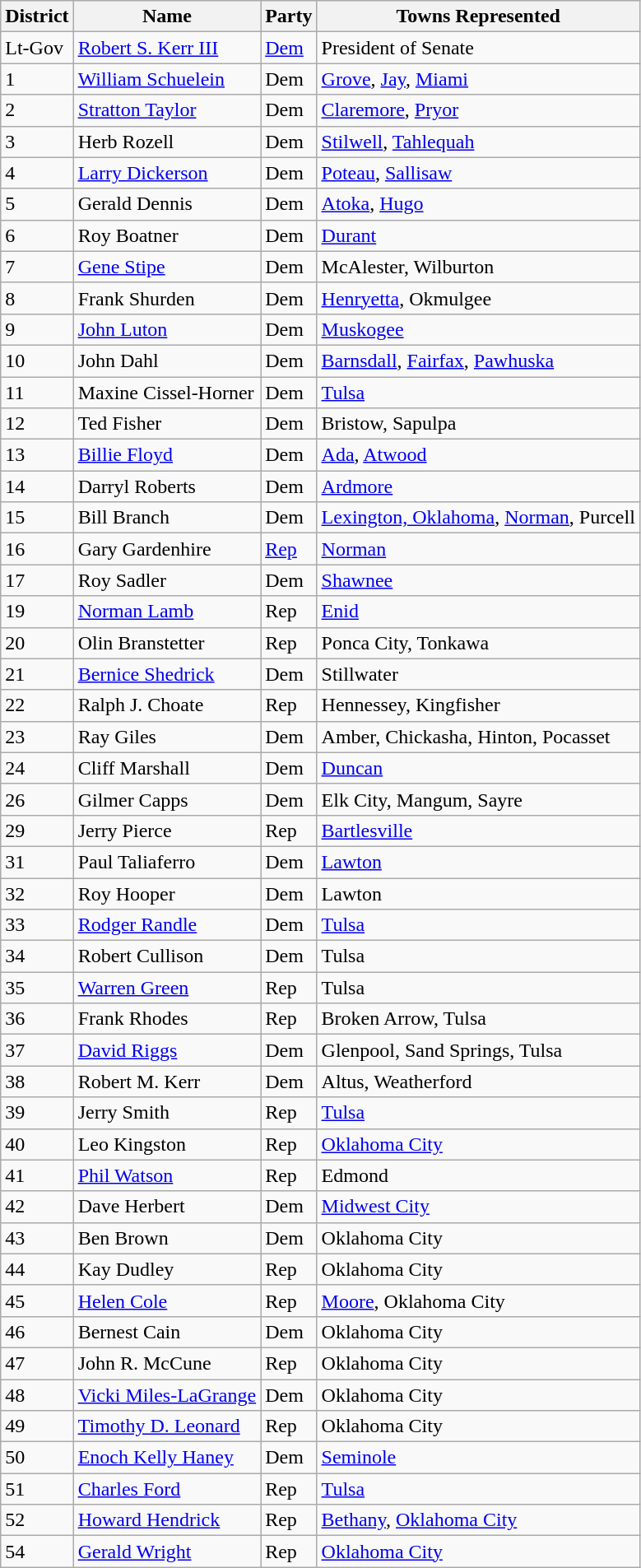<table class="wikitable sortable">
<tr>
<th>District</th>
<th>Name</th>
<th>Party</th>
<th>Towns Represented</th>
</tr>
<tr>
<td>Lt-Gov</td>
<td><a href='#'>Robert S. Kerr III</a></td>
<td><a href='#'>Dem</a></td>
<td>President of Senate</td>
</tr>
<tr>
<td>1</td>
<td><a href='#'>William Schuelein</a></td>
<td>Dem</td>
<td><a href='#'>Grove</a>, <a href='#'>Jay</a>, <a href='#'>Miami</a></td>
</tr>
<tr>
<td>2</td>
<td><a href='#'>Stratton Taylor</a></td>
<td>Dem</td>
<td><a href='#'>Claremore</a>, <a href='#'>Pryor</a></td>
</tr>
<tr>
<td>3</td>
<td>Herb Rozell</td>
<td>Dem</td>
<td><a href='#'>Stilwell</a>, <a href='#'>Tahlequah</a></td>
</tr>
<tr>
<td>4</td>
<td><a href='#'>Larry Dickerson</a></td>
<td>Dem</td>
<td><a href='#'>Poteau</a>, <a href='#'>Sallisaw</a></td>
</tr>
<tr>
<td>5</td>
<td>Gerald Dennis</td>
<td>Dem</td>
<td><a href='#'>Atoka</a>, <a href='#'>Hugo</a></td>
</tr>
<tr>
<td>6</td>
<td>Roy Boatner</td>
<td>Dem</td>
<td><a href='#'>Durant</a></td>
</tr>
<tr>
<td>7</td>
<td><a href='#'>Gene Stipe</a></td>
<td>Dem</td>
<td>McAlester, Wilburton</td>
</tr>
<tr>
<td>8</td>
<td>Frank Shurden</td>
<td>Dem</td>
<td><a href='#'>Henryetta</a>, Okmulgee</td>
</tr>
<tr>
<td>9</td>
<td><a href='#'>John Luton</a></td>
<td>Dem</td>
<td><a href='#'>Muskogee</a></td>
</tr>
<tr>
<td>10</td>
<td>John Dahl</td>
<td>Dem</td>
<td><a href='#'>Barnsdall</a>, <a href='#'>Fairfax</a>, <a href='#'>Pawhuska</a></td>
</tr>
<tr>
<td>11</td>
<td>Maxine Cissel-Horner</td>
<td>Dem</td>
<td><a href='#'>Tulsa</a></td>
</tr>
<tr>
<td>12</td>
<td>Ted Fisher</td>
<td>Dem</td>
<td>Bristow, Sapulpa</td>
</tr>
<tr>
<td>13</td>
<td><a href='#'>Billie Floyd</a></td>
<td>Dem</td>
<td><a href='#'>Ada</a>, <a href='#'>Atwood</a></td>
</tr>
<tr>
<td>14</td>
<td>Darryl Roberts</td>
<td>Dem</td>
<td><a href='#'>Ardmore</a></td>
</tr>
<tr>
<td>15</td>
<td>Bill Branch</td>
<td>Dem</td>
<td><a href='#'>Lexington, Oklahoma</a>, <a href='#'>Norman</a>, Purcell</td>
</tr>
<tr>
<td>16</td>
<td>Gary Gardenhire</td>
<td><a href='#'>Rep</a></td>
<td><a href='#'>Norman</a></td>
</tr>
<tr>
<td>17</td>
<td>Roy Sadler</td>
<td>Dem</td>
<td><a href='#'>Shawnee</a></td>
</tr>
<tr>
<td>19</td>
<td><a href='#'>Norman Lamb</a></td>
<td>Rep</td>
<td><a href='#'>Enid</a></td>
</tr>
<tr>
<td>20</td>
<td>Olin Branstetter</td>
<td>Rep</td>
<td>Ponca City, Tonkawa</td>
</tr>
<tr>
<td>21</td>
<td><a href='#'>Bernice Shedrick</a></td>
<td>Dem</td>
<td>Stillwater</td>
</tr>
<tr>
<td>22</td>
<td>Ralph J. Choate</td>
<td>Rep</td>
<td>Hennessey, Kingfisher</td>
</tr>
<tr>
<td>23</td>
<td>Ray Giles</td>
<td>Dem</td>
<td>Amber, Chickasha, Hinton, Pocasset</td>
</tr>
<tr>
<td>24</td>
<td>Cliff Marshall</td>
<td>Dem</td>
<td><a href='#'>Duncan</a></td>
</tr>
<tr>
<td>26</td>
<td>Gilmer Capps</td>
<td>Dem</td>
<td>Elk City, Mangum, Sayre</td>
</tr>
<tr>
<td>29</td>
<td>Jerry Pierce</td>
<td>Rep</td>
<td><a href='#'>Bartlesville</a></td>
</tr>
<tr>
<td>31</td>
<td>Paul Taliaferro</td>
<td>Dem</td>
<td><a href='#'>Lawton</a></td>
</tr>
<tr>
<td>32</td>
<td>Roy Hooper</td>
<td>Dem</td>
<td>Lawton</td>
</tr>
<tr>
<td>33</td>
<td><a href='#'>Rodger Randle</a></td>
<td>Dem</td>
<td><a href='#'>Tulsa</a></td>
</tr>
<tr>
<td>34</td>
<td>Robert Cullison</td>
<td>Dem</td>
<td>Tulsa</td>
</tr>
<tr>
<td>35</td>
<td><a href='#'>Warren Green</a></td>
<td>Rep</td>
<td>Tulsa</td>
</tr>
<tr>
<td>36</td>
<td>Frank Rhodes</td>
<td>Rep</td>
<td>Broken Arrow, Tulsa</td>
</tr>
<tr>
<td>37</td>
<td><a href='#'>David Riggs</a></td>
<td>Dem</td>
<td>Glenpool, Sand Springs, Tulsa</td>
</tr>
<tr>
<td>38</td>
<td>Robert M. Kerr</td>
<td>Dem</td>
<td>Altus, Weatherford</td>
</tr>
<tr>
<td>39</td>
<td>Jerry Smith</td>
<td>Rep</td>
<td><a href='#'>Tulsa</a></td>
</tr>
<tr>
<td>40</td>
<td>Leo Kingston</td>
<td>Rep</td>
<td><a href='#'>Oklahoma City</a></td>
</tr>
<tr>
<td>41</td>
<td><a href='#'>Phil Watson</a></td>
<td>Rep</td>
<td>Edmond</td>
</tr>
<tr>
<td>42</td>
<td>Dave Herbert</td>
<td>Dem</td>
<td><a href='#'>Midwest City</a></td>
</tr>
<tr>
<td>43</td>
<td>Ben Brown</td>
<td>Dem</td>
<td>Oklahoma City</td>
</tr>
<tr>
<td>44</td>
<td>Kay Dudley</td>
<td>Rep</td>
<td>Oklahoma City</td>
</tr>
<tr>
<td>45</td>
<td><a href='#'>Helen Cole</a></td>
<td>Rep</td>
<td><a href='#'>Moore</a>, Oklahoma City</td>
</tr>
<tr>
<td>46</td>
<td>Bernest Cain</td>
<td>Dem</td>
<td>Oklahoma City</td>
</tr>
<tr>
<td>47</td>
<td>John R. McCune</td>
<td>Rep</td>
<td>Oklahoma City</td>
</tr>
<tr>
<td>48</td>
<td><a href='#'>Vicki Miles-LaGrange</a></td>
<td>Dem</td>
<td>Oklahoma City</td>
</tr>
<tr>
<td>49</td>
<td><a href='#'>Timothy D. Leonard</a></td>
<td>Rep</td>
<td>Oklahoma City</td>
</tr>
<tr>
<td>50</td>
<td><a href='#'>Enoch Kelly Haney</a></td>
<td>Dem</td>
<td><a href='#'>Seminole</a></td>
</tr>
<tr>
<td>51</td>
<td><a href='#'>Charles Ford</a></td>
<td>Rep</td>
<td><a href='#'>Tulsa</a></td>
</tr>
<tr>
<td>52</td>
<td><a href='#'>Howard Hendrick</a></td>
<td>Rep</td>
<td><a href='#'>Bethany</a>, <a href='#'>Oklahoma City</a></td>
</tr>
<tr>
<td>54</td>
<td><a href='#'>Gerald Wright</a></td>
<td>Rep</td>
<td><a href='#'>Oklahoma City</a></td>
</tr>
</table>
